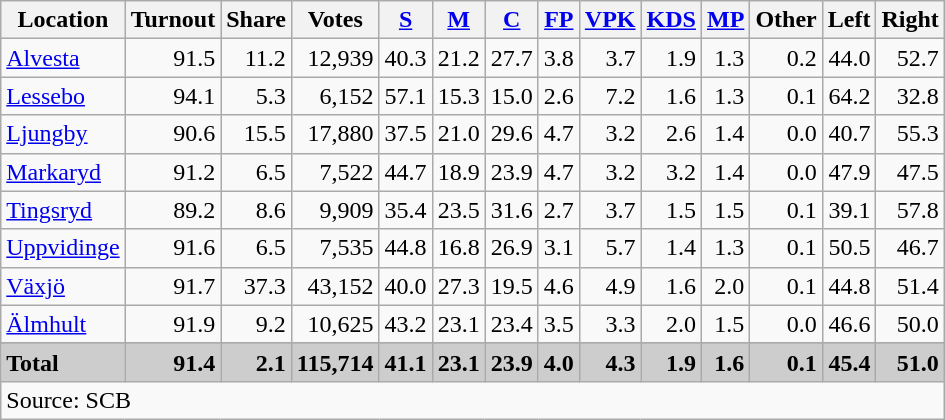<table class="wikitable sortable" style=text-align:right>
<tr>
<th>Location</th>
<th>Turnout</th>
<th>Share</th>
<th>Votes</th>
<th><a href='#'>S</a></th>
<th><a href='#'>M</a></th>
<th><a href='#'>C</a></th>
<th><a href='#'>FP</a></th>
<th><a href='#'>VPK</a></th>
<th><a href='#'>KDS</a></th>
<th><a href='#'>MP</a></th>
<th>Other</th>
<th>Left</th>
<th>Right</th>
</tr>
<tr>
<td align=left><a href='#'>Alvesta</a></td>
<td>91.5</td>
<td>11.2</td>
<td>12,939</td>
<td>40.3</td>
<td>21.2</td>
<td>27.7</td>
<td>3.8</td>
<td>3.7</td>
<td>1.9</td>
<td>1.3</td>
<td>0.2</td>
<td>44.0</td>
<td>52.7</td>
</tr>
<tr>
<td align=left><a href='#'>Lessebo</a></td>
<td>94.1</td>
<td>5.3</td>
<td>6,152</td>
<td>57.1</td>
<td>15.3</td>
<td>15.0</td>
<td>2.6</td>
<td>7.2</td>
<td>1.6</td>
<td>1.3</td>
<td>0.1</td>
<td>64.2</td>
<td>32.8</td>
</tr>
<tr>
<td align=left><a href='#'>Ljungby</a></td>
<td>90.6</td>
<td>15.5</td>
<td>17,880</td>
<td>37.5</td>
<td>21.0</td>
<td>29.6</td>
<td>4.7</td>
<td>3.2</td>
<td>2.6</td>
<td>1.4</td>
<td>0.0</td>
<td>40.7</td>
<td>55.3</td>
</tr>
<tr>
<td align=left><a href='#'>Markaryd</a></td>
<td>91.2</td>
<td>6.5</td>
<td>7,522</td>
<td>44.7</td>
<td>18.9</td>
<td>23.9</td>
<td>4.7</td>
<td>3.2</td>
<td>3.2</td>
<td>1.4</td>
<td>0.0</td>
<td>47.9</td>
<td>47.5</td>
</tr>
<tr>
<td align=left><a href='#'>Tingsryd</a></td>
<td>89.2</td>
<td>8.6</td>
<td>9,909</td>
<td>35.4</td>
<td>23.5</td>
<td>31.6</td>
<td>2.7</td>
<td>3.7</td>
<td>1.5</td>
<td>1.5</td>
<td>0.1</td>
<td>39.1</td>
<td>57.8</td>
</tr>
<tr>
<td align=left><a href='#'>Uppvidinge</a></td>
<td>91.6</td>
<td>6.5</td>
<td>7,535</td>
<td>44.8</td>
<td>16.8</td>
<td>26.9</td>
<td>3.1</td>
<td>5.7</td>
<td>1.4</td>
<td>1.3</td>
<td>0.1</td>
<td>50.5</td>
<td>46.7</td>
</tr>
<tr>
<td align=left><a href='#'>Växjö</a></td>
<td>91.7</td>
<td>37.3</td>
<td>43,152</td>
<td>40.0</td>
<td>27.3</td>
<td>19.5</td>
<td>4.6</td>
<td>4.9</td>
<td>1.6</td>
<td>2.0</td>
<td>0.1</td>
<td>44.8</td>
<td>51.4</td>
</tr>
<tr>
<td align=left><a href='#'>Älmhult</a></td>
<td>91.9</td>
<td>9.2</td>
<td>10,625</td>
<td>43.2</td>
<td>23.1</td>
<td>23.4</td>
<td>3.5</td>
<td>3.3</td>
<td>2.0</td>
<td>1.5</td>
<td>0.0</td>
<td>46.6</td>
<td>50.0</td>
</tr>
<tr>
</tr>
<tr style="background:#CDCDCD;">
<td align=left><strong>Total</strong></td>
<td><strong>91.4</strong></td>
<td><strong>2.1</strong></td>
<td><strong>115,714</strong></td>
<td><strong>41.1</strong></td>
<td><strong>23.1</strong></td>
<td><strong>23.9</strong></td>
<td><strong>4.0</strong></td>
<td><strong>4.3</strong></td>
<td><strong>1.9</strong></td>
<td><strong>1.6</strong></td>
<td><strong>0.1</strong></td>
<td><strong>45.4</strong></td>
<td><strong>51.0</strong></td>
</tr>
<tr>
<td align=left colspan=14>Source: SCB </td>
</tr>
</table>
